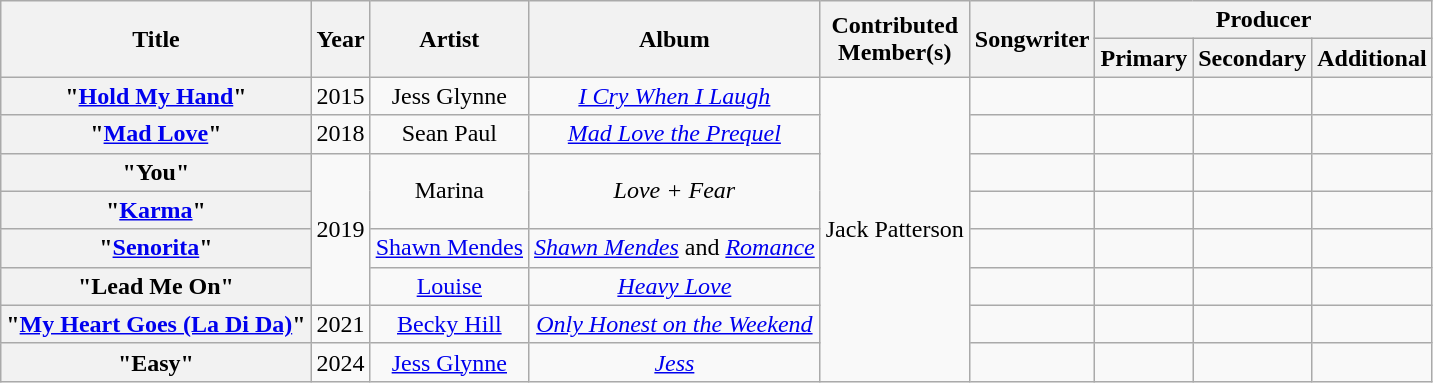<table class="wikitable plainrowheaders" style="text-align:center;">
<tr>
<th scope="col" rowspan="2">Title</th>
<th scope="col" rowspan="2">Year</th>
<th scope="col" rowspan="2">Artist</th>
<th scope="col" rowspan="2">Album</th>
<th scope="col" rowspan="2">Contributed<br>Member(s)</th>
<th scope="col" rowspan="2">Songwriter</th>
<th scope="col" colspan="3">Producer</th>
</tr>
<tr>
<th scope="col">Primary</th>
<th scope="col">Secondary</th>
<th scope="col">Additional</th>
</tr>
<tr>
<th scope="row">"<a href='#'>Hold My Hand</a>"</th>
<td>2015</td>
<td>Jess Glynne</td>
<td><em><a href='#'>I Cry When I Laugh</a></em></td>
<td rowspan="8">Jack Patterson</td>
<td></td>
<td></td>
<td></td>
<td></td>
</tr>
<tr>
<th scope="row">"<a href='#'>Mad Love</a>"<br></th>
<td>2018</td>
<td>Sean Paul</td>
<td><em><a href='#'>Mad Love the Prequel</a></em></td>
<td></td>
<td></td>
<td></td>
<td></td>
</tr>
<tr>
<th scope="row">"You"</th>
<td rowspan="4">2019</td>
<td rowspan="2">Marina</td>
<td rowspan="2"><em>Love + Fear</em></td>
<td></td>
<td></td>
<td></td>
<td></td>
</tr>
<tr>
<th scope="row">"<a href='#'>Karma</a>"</th>
<td></td>
<td></td>
<td></td>
<td></td>
</tr>
<tr>
<th scope="row">"<a href='#'>Senorita</a>"<br></th>
<td><a href='#'>Shawn Mendes</a></td>
<td><em><a href='#'>Shawn Mendes</a></em> and <em><a href='#'>Romance</a></em></td>
<td></td>
<td></td>
<td></td>
<td></td>
</tr>
<tr>
<th scope="row">"Lead Me On"</th>
<td><a href='#'>Louise</a></td>
<td><em><a href='#'>Heavy Love</a></em></td>
<td></td>
<td></td>
<td></td>
<td></td>
</tr>
<tr>
<th scope="row">"<a href='#'>My Heart Goes (La Di Da)</a>"<br></th>
<td>2021</td>
<td><a href='#'>Becky Hill</a></td>
<td><em><a href='#'>Only Honest on the Weekend</a></em></td>
<td></td>
<td></td>
<td></td>
<td></td>
</tr>
<tr>
<th scope="row">"Easy"</th>
<td>2024</td>
<td><a href='#'>Jess Glynne</a></td>
<td><em><a href='#'>Jess</a></em></td>
<td></td>
<td></td>
<td></td>
<td></td>
</tr>
</table>
